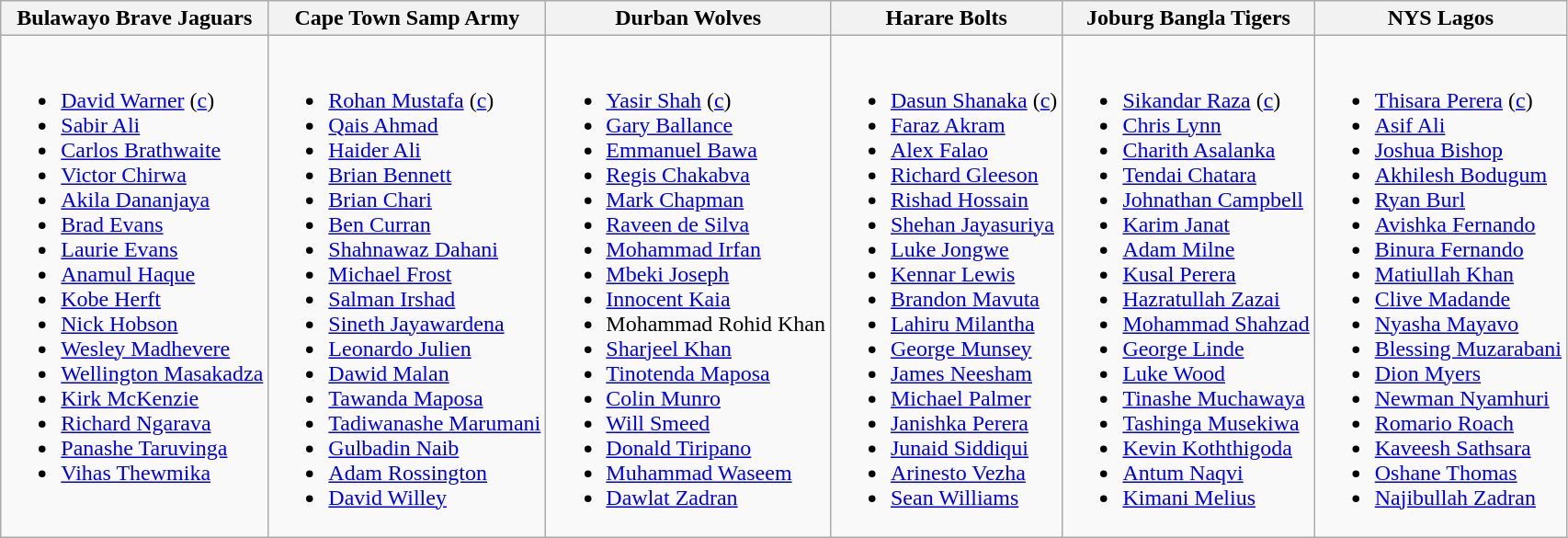<table class="wikitable">
<tr>
<th>Bulawayo Brave Jaguars</th>
<th>Cape Town Samp Army</th>
<th>Durban Wolves</th>
<th>Harare Bolts</th>
<th>Joburg Bangla Tigers</th>
<th>NYS Lagos</th>
</tr>
<tr>
<td valign="top"><br><ul><li><a href='#'>David Warner</a> (<a href='#'>c</a>)</li><li><a href='#'>Sabir Ali</a></li><li><a href='#'>Carlos Brathwaite</a></li><li><a href='#'>Victor Chirwa</a></li><li><a href='#'>Akila Dananjaya</a></li><li><a href='#'>Brad Evans</a></li><li><a href='#'>Laurie Evans</a></li><li><a href='#'>Anamul Haque</a></li><li><a href='#'>Kobe Herft</a></li><li><a href='#'>Nick Hobson</a></li><li><a href='#'>Wesley Madhevere</a></li><li><a href='#'>Wellington Masakadza</a></li><li><a href='#'>Kirk McKenzie</a></li><li><a href='#'>Richard Ngarava</a></li><li><a href='#'>Panashe Taruvinga</a></li><li><a href='#'>Vihas Thewmika</a></li></ul></td>
<td valign="top"><br><ul><li><a href='#'>Rohan Mustafa</a> (<a href='#'>c</a>)</li><li><a href='#'>Qais Ahmad</a></li><li><a href='#'>Haider Ali</a></li><li><a href='#'>Brian Bennett</a></li><li><a href='#'>Brian Chari</a></li><li><a href='#'>Ben Curran</a></li><li><a href='#'>Shahnawaz Dahani</a></li><li><a href='#'>Michael Frost</a></li><li><a href='#'>Salman Irshad</a></li><li><a href='#'>Sineth Jayawardena</a></li><li><a href='#'>Leonardo Julien</a></li><li><a href='#'>Dawid Malan</a></li><li><a href='#'>Tawanda Maposa</a></li><li><a href='#'>Tadiwanashe Marumani</a></li><li><a href='#'>Gulbadin Naib</a></li><li><a href='#'>Adam Rossington</a></li><li><a href='#'>David Willey</a></li></ul></td>
<td valign="top"><br><ul><li><a href='#'>Yasir Shah</a> (<a href='#'>c</a>)</li><li><a href='#'>Gary Ballance</a></li><li><a href='#'>Emmanuel Bawa</a></li><li><a href='#'>Regis Chakabva</a></li><li><a href='#'>Mark Chapman</a></li><li><a href='#'>Raveen de Silva</a></li><li><a href='#'>Mohammad Irfan</a></li><li><a href='#'>Mbeki Joseph</a></li><li><a href='#'>Innocent Kaia</a></li><li>Mohammad Rohid Khan</li><li><a href='#'>Sharjeel Khan</a></li><li><a href='#'>Tinotenda Maposa</a></li><li><a href='#'>Colin Munro</a></li><li><a href='#'>Will Smeed</a></li><li><a href='#'>Donald Tiripano</a></li><li><a href='#'>Muhammad Waseem</a></li><li><a href='#'>Dawlat Zadran</a></li></ul></td>
<td valign="top"><br><ul><li><a href='#'>Dasun Shanaka</a> (<a href='#'>c</a>)</li><li><a href='#'>Faraz Akram</a></li><li><a href='#'>Alex Falao</a></li><li><a href='#'>Richard Gleeson</a></li><li><a href='#'>Rishad Hossain</a></li><li><a href='#'>Shehan Jayasuriya</a></li><li><a href='#'>Luke Jongwe</a></li><li><a href='#'>Kennar Lewis</a></li><li><a href='#'>Brandon Mavuta</a></li><li><a href='#'>Lahiru Milantha</a></li><li><a href='#'>George Munsey</a></li><li><a href='#'>James Neesham</a></li><li><a href='#'>Michael Palmer</a></li><li><a href='#'>Janishka Perera</a></li><li><a href='#'>Junaid Siddiqui</a></li><li><a href='#'>Arinesto Vezha</a></li><li><a href='#'>Sean Williams</a></li></ul></td>
<td valign="top"><br><ul><li><a href='#'>Sikandar Raza</a> (<a href='#'>c</a>)</li><li><a href='#'>Chris Lynn</a></li><li><a href='#'>Charith Asalanka</a></li><li><a href='#'>Tendai Chatara</a></li><li><a href='#'>Johnathan Campbell</a></li><li><a href='#'>Karim Janat</a></li><li><a href='#'>Adam Milne</a></li><li><a href='#'>Kusal Perera</a></li><li><a href='#'>Hazratullah Zazai</a></li><li><a href='#'>Mohammad Shahzad</a></li><li><a href='#'>George Linde</a></li><li><a href='#'>Luke Wood</a></li><li><a href='#'>Tinashe Muchawaya</a></li><li><a href='#'>Tashinga Musekiwa</a></li><li><a href='#'>Kevin Koththigoda</a></li><li><a href='#'>Antum Naqvi</a></li><li><a href='#'>Kimani Melius</a></li></ul></td>
<td valign="top"><br><ul><li><a href='#'>Thisara Perera</a> (<a href='#'>c</a>)</li><li><a href='#'>Asif Ali</a></li><li><a href='#'>Joshua Bishop</a></li><li><a href='#'>Akhilesh Bodugum</a></li><li><a href='#'>Ryan Burl</a></li><li><a href='#'>Avishka Fernando</a></li><li><a href='#'>Binura Fernando</a></li><li><a href='#'>Matiullah Khan</a></li><li><a href='#'>Clive Madande</a></li><li><a href='#'>Nyasha Mayavo</a></li><li><a href='#'>Blessing Muzarabani</a></li><li><a href='#'>Dion Myers</a></li><li><a href='#'>Newman Nyamhuri</a></li><li><a href='#'>Romario Roach</a></li><li><a href='#'>Kaveesh Sathsara</a></li><li><a href='#'>Oshane Thomas</a></li><li><a href='#'>Najibullah Zadran</a></li></ul></td>
</tr>
</table>
